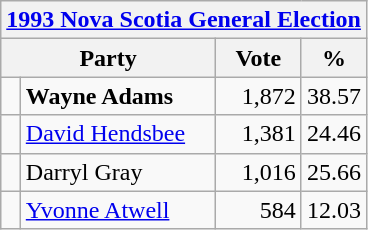<table class="wikitable">
<tr>
<th colspan="4"><a href='#'>1993 Nova Scotia General Election</a></th>
</tr>
<tr>
<th colspan="2" width="130px" bgcolor="#DDDDFF">Party</th>
<th width="50px" bgcolor="#DDDDFF">Vote</th>
<th width="30px" bgcolor="#DDDDFF">%</th>
</tr>
<tr>
<td> </td>
<td><strong>Wayne Adams</strong></td>
<td align="right">1,872</td>
<td align="right">38.57</td>
</tr>
<tr>
<td></td>
<td><a href='#'>David Hendsbee</a></td>
<td align="right">1,381</td>
<td align="right">24.46</td>
</tr>
<tr>
<td> </td>
<td>Darryl Gray</td>
<td align="right">1,016</td>
<td align="right">25.66</td>
</tr>
<tr>
<td> </td>
<td><a href='#'>Yvonne Atwell</a></td>
<td align="right">584</td>
<td align="right">12.03</td>
</tr>
</table>
